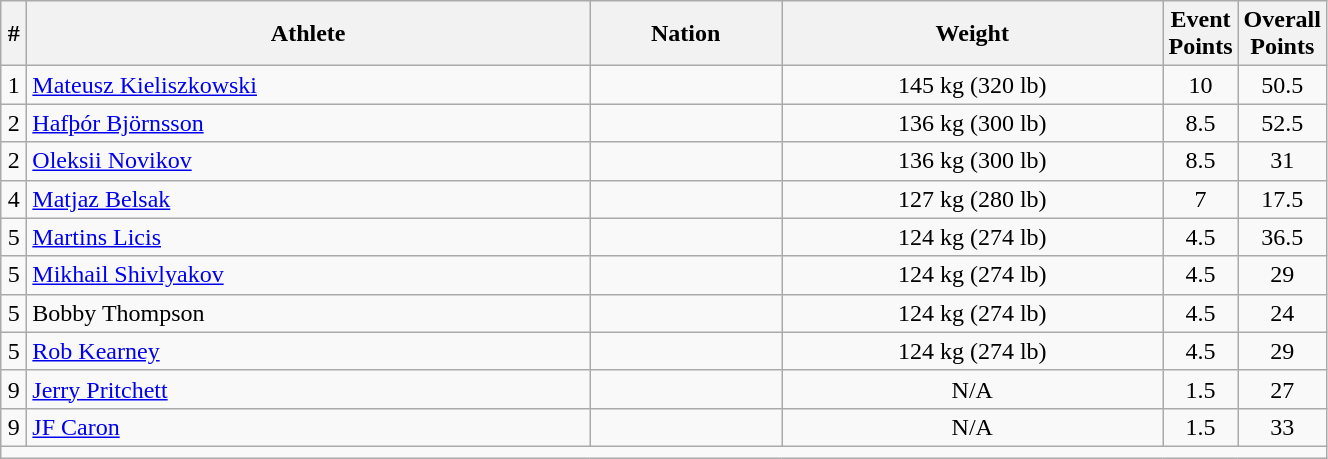<table class="wikitable sortable" style="text-align:center;width: 70%;">
<tr>
<th scope="col" style="width: 10px;">#</th>
<th scope="col">Athlete</th>
<th scope="col">Nation</th>
<th scope="col">Weight</th>
<th scope="col" style="width: 10px;">Event Points</th>
<th scope="col" style="width: 10px;">Overall Points</th>
</tr>
<tr>
<td>1</td>
<td align=left><a href='#'>Mateusz Kieliszkowski</a></td>
<td align=left></td>
<td>145 kg (320 lb)</td>
<td>10</td>
<td>50.5</td>
</tr>
<tr>
<td>2</td>
<td align=left><a href='#'>Hafþór Björnsson</a></td>
<td align=left></td>
<td>136 kg (300 lb)</td>
<td>8.5</td>
<td>52.5</td>
</tr>
<tr>
<td>2</td>
<td align=left><a href='#'>Oleksii Novikov</a></td>
<td align=left></td>
<td>136 kg (300 lb)</td>
<td>8.5</td>
<td>31</td>
</tr>
<tr>
<td>4</td>
<td align=left><a href='#'>Matjaz Belsak</a></td>
<td align=left></td>
<td>127 kg (280 lb)</td>
<td>7</td>
<td>17.5</td>
</tr>
<tr>
<td>5</td>
<td align=left><a href='#'>Martins Licis</a></td>
<td align=left></td>
<td>124 kg (274 lb)</td>
<td>4.5</td>
<td>36.5</td>
</tr>
<tr>
<td>5</td>
<td align=left><a href='#'>Mikhail Shivlyakov</a></td>
<td align=left></td>
<td>124 kg (274 lb)</td>
<td>4.5</td>
<td>29</td>
</tr>
<tr>
<td>5</td>
<td align=left>Bobby Thompson</td>
<td align=left></td>
<td>124 kg (274 lb)</td>
<td>4.5</td>
<td>24</td>
</tr>
<tr>
<td>5</td>
<td align=left><a href='#'>Rob Kearney</a></td>
<td align=left></td>
<td>124 kg (274 lb)</td>
<td>4.5</td>
<td>29</td>
</tr>
<tr>
<td>9</td>
<td align=left><a href='#'>Jerry Pritchett</a></td>
<td align=left></td>
<td>N/A</td>
<td>1.5</td>
<td>27</td>
</tr>
<tr>
<td>9</td>
<td align=left><a href='#'>JF Caron</a></td>
<td align=left></td>
<td>N/A</td>
<td>1.5</td>
<td>33</td>
</tr>
<tr class="sortbottom">
<td colspan="6"></td>
</tr>
</table>
